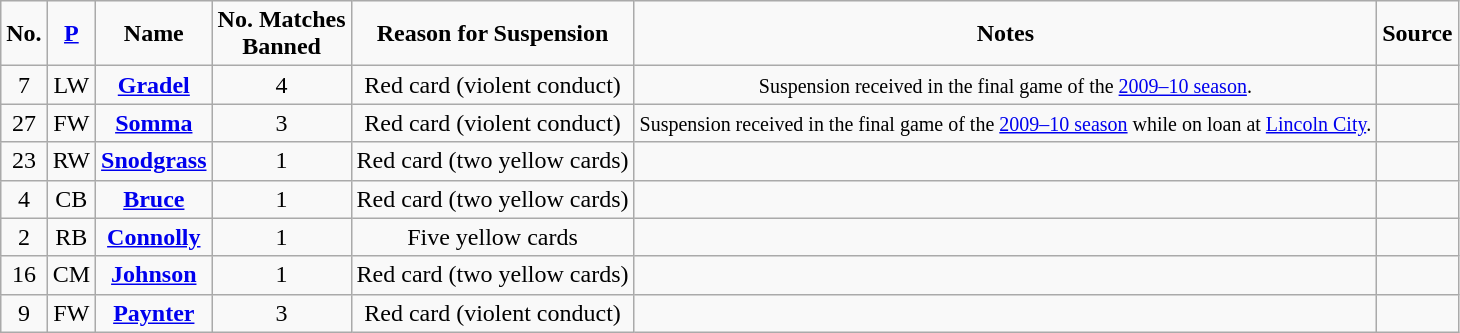<table class="wikitable" style="text-align: center;">
<tr>
<td><strong>No.</strong></td>
<td><strong><a href='#'>P</a></strong></td>
<td><strong>Name</strong></td>
<td><strong>No. Matches <br>Banned</strong></td>
<td><strong>Reason for Suspension</strong></td>
<td><strong>Notes</strong></td>
<td><strong>Source</strong></td>
</tr>
<tr>
<td>7</td>
<td>LW</td>
<td><strong><a href='#'>Gradel</a></strong></td>
<td>4</td>
<td>Red card (violent conduct)</td>
<td><small>Suspension received in the final game of the <a href='#'>2009–10 season</a>.</small></td>
<td></td>
</tr>
<tr>
<td>27</td>
<td>FW</td>
<td><strong><a href='#'>Somma</a></strong></td>
<td>3</td>
<td>Red card (violent conduct)</td>
<td><small>Suspension received in the final game of the <a href='#'>2009–10 season</a> while on loan at <a href='#'>Lincoln City</a>.</small></td>
<td></td>
</tr>
<tr>
<td>23</td>
<td>RW</td>
<td><strong><a href='#'>Snodgrass</a></strong></td>
<td>1</td>
<td>Red card (two yellow cards)</td>
<td></td>
<td></td>
</tr>
<tr>
<td>4</td>
<td>CB</td>
<td><strong><a href='#'>Bruce</a></strong></td>
<td>1</td>
<td>Red card (two yellow cards)</td>
<td></td>
<td></td>
</tr>
<tr>
<td>2</td>
<td>RB</td>
<td><strong><a href='#'>Connolly</a></strong></td>
<td>1</td>
<td>Five yellow cards</td>
<td></td>
<td></td>
</tr>
<tr>
<td>16</td>
<td>CM</td>
<td><strong><a href='#'>Johnson</a></strong></td>
<td>1</td>
<td>Red card (two yellow cards)</td>
<td></td>
<td></td>
</tr>
<tr>
<td>9</td>
<td>FW</td>
<td><strong><a href='#'>Paynter</a></strong></td>
<td>3</td>
<td>Red card (violent conduct)</td>
<td></td>
<td></td>
</tr>
</table>
